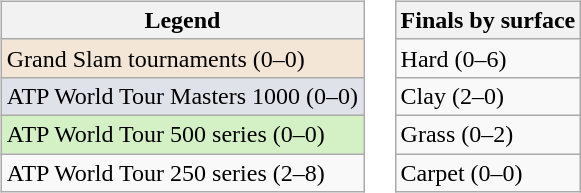<table>
<tr valign=top>
<td><br><table class="wikitable sortable">
<tr>
<th>Legend</th>
</tr>
<tr style="background:#f3e6d7;">
<td>Grand Slam tournaments (0–0)</td>
</tr>
<tr bgcolor=dfe2e9>
<td>ATP World Tour Masters 1000 (0–0)</td>
</tr>
<tr style="background:#d4f1c5;">
<td>ATP World Tour 500 series (0–0)</td>
</tr>
<tr>
<td>ATP World Tour 250 series (2–8)</td>
</tr>
</table>
</td>
<td><br><table class="wikitable sortable">
<tr>
<th>Finals by surface</th>
</tr>
<tr>
<td>Hard (0–6)</td>
</tr>
<tr>
<td>Clay (2–0)</td>
</tr>
<tr>
<td>Grass (0–2)</td>
</tr>
<tr>
<td>Carpet (0–0)</td>
</tr>
</table>
</td>
</tr>
</table>
